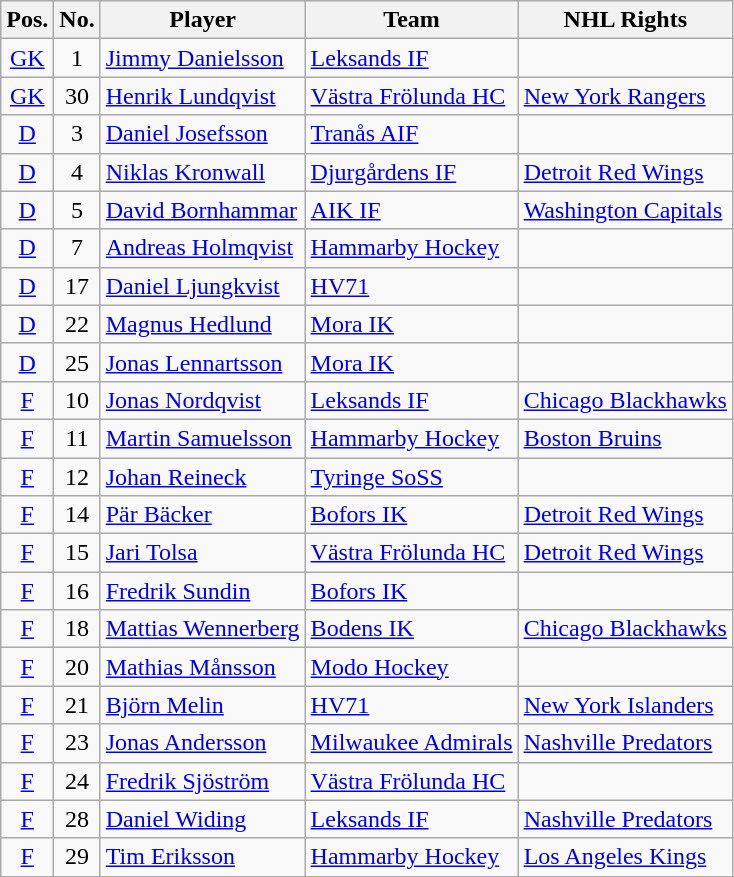<table class="wikitable sortable">
<tr>
<th>Pos.</th>
<th>No.</th>
<th>Player</th>
<th>Team</th>
<th>NHL Rights</th>
</tr>
<tr>
<td style="text-align:center;"><a href='#'>GK</a></td>
<td style="text-align:center;">1</td>
<td><a href='#'>Jimmy Danielsson</a></td>
<td> <a href='#'>Leksands IF</a></td>
<td></td>
</tr>
<tr>
<td style="text-align:center;"><a href='#'>GK</a></td>
<td style="text-align:center;">30</td>
<td><a href='#'>Henrik Lundqvist</a></td>
<td> <a href='#'>Västra Frölunda HC</a></td>
<td><a href='#'>New York Rangers</a></td>
</tr>
<tr>
<td style="text-align:center;"><a href='#'>D</a></td>
<td style="text-align:center;">3</td>
<td><a href='#'>Daniel Josefsson</a></td>
<td> <a href='#'>Tranås AIF</a></td>
<td></td>
</tr>
<tr>
<td style="text-align:center;"><a href='#'>D</a></td>
<td style="text-align:center;">4</td>
<td><a href='#'>Niklas Kronwall</a></td>
<td> <a href='#'>Djurgårdens IF</a></td>
<td><a href='#'>Detroit Red Wings</a></td>
</tr>
<tr>
<td style="text-align:center;"><a href='#'>D</a></td>
<td style="text-align:center;">5</td>
<td><a href='#'>David Bornhammar</a></td>
<td> <a href='#'>AIK IF</a></td>
<td><a href='#'>Washington Capitals</a></td>
</tr>
<tr>
<td style="text-align:center;"><a href='#'>D</a></td>
<td style="text-align:center;">7</td>
<td><a href='#'>Andreas Holmqvist</a></td>
<td> <a href='#'>Hammarby Hockey</a></td>
<td></td>
</tr>
<tr>
<td style="text-align:center;"><a href='#'>D</a></td>
<td style="text-align:center;">17</td>
<td><a href='#'>Daniel Ljungkvist</a></td>
<td> <a href='#'>HV71</a></td>
<td></td>
</tr>
<tr>
<td style="text-align:center;"><a href='#'>D</a></td>
<td style="text-align:center;">22</td>
<td><a href='#'>Magnus Hedlund</a></td>
<td> <a href='#'>Mora IK</a></td>
<td></td>
</tr>
<tr>
<td style="text-align:center;"><a href='#'>D</a></td>
<td style="text-align:center;">25</td>
<td><a href='#'>Jonas Lennartsson</a></td>
<td> <a href='#'>Mora IK</a></td>
<td></td>
</tr>
<tr>
<td style="text-align:center;"><a href='#'>F</a></td>
<td style="text-align:center;">10</td>
<td><a href='#'>Jonas Nordqvist</a></td>
<td> <a href='#'>Leksands IF</a></td>
<td><a href='#'>Chicago Blackhawks</a></td>
</tr>
<tr>
<td style="text-align:center;"><a href='#'>F</a></td>
<td style="text-align:center;">11</td>
<td><a href='#'>Martin Samuelsson</a></td>
<td> <a href='#'>Hammarby Hockey</a></td>
<td><a href='#'>Boston Bruins</a></td>
</tr>
<tr>
<td style="text-align:center;"><a href='#'>F</a></td>
<td style="text-align:center;">12</td>
<td><a href='#'>Johan Reineck</a></td>
<td> <a href='#'>Tyringe SoSS</a></td>
<td></td>
</tr>
<tr>
<td style="text-align:center;"><a href='#'>F</a></td>
<td style="text-align:center;">14</td>
<td><a href='#'>Pär Bäcker</a></td>
<td> <a href='#'>Bofors IK</a></td>
<td><a href='#'>Detroit Red Wings</a></td>
</tr>
<tr>
<td style="text-align:center;"><a href='#'>F</a></td>
<td style="text-align:center;">15</td>
<td><a href='#'>Jari Tolsa</a></td>
<td> <a href='#'>Västra Frölunda HC</a></td>
<td><a href='#'>Detroit Red Wings</a></td>
</tr>
<tr>
<td style="text-align:center;"><a href='#'>F</a></td>
<td style="text-align:center;">16</td>
<td><a href='#'>Fredrik Sundin</a></td>
<td> <a href='#'>Bofors IK</a></td>
<td></td>
</tr>
<tr>
<td style="text-align:center;"><a href='#'>F</a></td>
<td style="text-align:center;">18</td>
<td><a href='#'>Mattias Wennerberg</a></td>
<td> <a href='#'>Bodens IK</a></td>
<td><a href='#'>Chicago Blackhawks</a></td>
</tr>
<tr>
<td style="text-align:center;"><a href='#'>F</a></td>
<td style="text-align:center;">20</td>
<td><a href='#'>Mathias Månsson</a></td>
<td> <a href='#'>Modo Hockey</a></td>
<td></td>
</tr>
<tr>
<td style="text-align:center;"><a href='#'>F</a></td>
<td style="text-align:center;">21</td>
<td><a href='#'>Björn Melin</a></td>
<td> <a href='#'>HV71</a></td>
<td><a href='#'>New York Islanders</a></td>
</tr>
<tr>
<td style="text-align:center;"><a href='#'>F</a></td>
<td style="text-align:center;">23</td>
<td><a href='#'>Jonas Andersson</a></td>
<td> <a href='#'>Milwaukee Admirals</a></td>
<td><a href='#'>Nashville Predators</a></td>
</tr>
<tr>
<td style="text-align:center;"><a href='#'>F</a></td>
<td style="text-align:center;">24</td>
<td><a href='#'>Fredrik Sjöström</a></td>
<td> <a href='#'>Västra Frölunda HC</a></td>
<td></td>
</tr>
<tr>
<td style="text-align:center;"><a href='#'>F</a></td>
<td style="text-align:center;">28</td>
<td><a href='#'>Daniel Widing</a></td>
<td> <a href='#'>Leksands IF</a></td>
<td><a href='#'>Nashville Predators</a></td>
</tr>
<tr>
<td style="text-align:center;"><a href='#'>F</a></td>
<td style="text-align:center;">29</td>
<td><a href='#'>Tim Eriksson</a></td>
<td> <a href='#'>Hammarby Hockey</a></td>
<td><a href='#'>Los Angeles Kings</a></td>
</tr>
<tr>
</tr>
</table>
